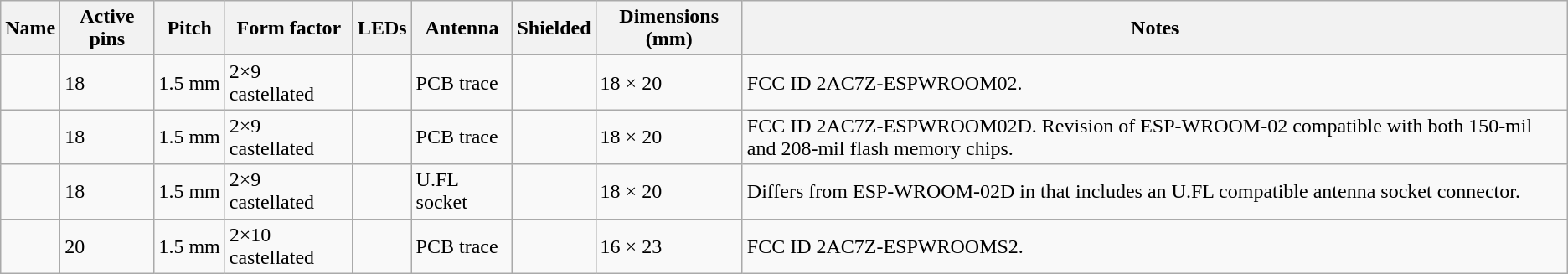<table class="wikitable">
<tr>
<th>Name</th>
<th>Active pins</th>
<th>Pitch</th>
<th>Form factor</th>
<th>LEDs</th>
<th>Antenna</th>
<th>Shielded</th>
<th>Dimensions (mm)</th>
<th>Notes</th>
</tr>
<tr>
<td></td>
<td>18</td>
<td>1.5 mm</td>
<td>2×9 castellated</td>
<td></td>
<td>PCB trace</td>
<td></td>
<td>18 × 20</td>
<td>FCC ID 2AC7Z-ESPWROOM02.</td>
</tr>
<tr>
<td></td>
<td>18</td>
<td>1.5 mm</td>
<td>2×9 castellated</td>
<td></td>
<td>PCB trace</td>
<td></td>
<td>18 × 20</td>
<td>FCC ID 2AC7Z-ESPWROOM02D. Revision of ESP-WROOM-02 compatible with both 150-mil and 208-mil flash memory chips.</td>
</tr>
<tr>
<td></td>
<td>18</td>
<td>1.5 mm</td>
<td>2×9 castellated</td>
<td></td>
<td>U.FL socket</td>
<td></td>
<td>18 × 20</td>
<td>Differs from ESP-WROOM-02D in that includes an U.FL compatible antenna socket connector.</td>
</tr>
<tr>
<td></td>
<td>20</td>
<td>1.5 mm</td>
<td>2×10 castellated</td>
<td></td>
<td>PCB trace</td>
<td></td>
<td>16 × 23</td>
<td>FCC ID 2AC7Z-ESPWROOMS2.</td>
</tr>
</table>
